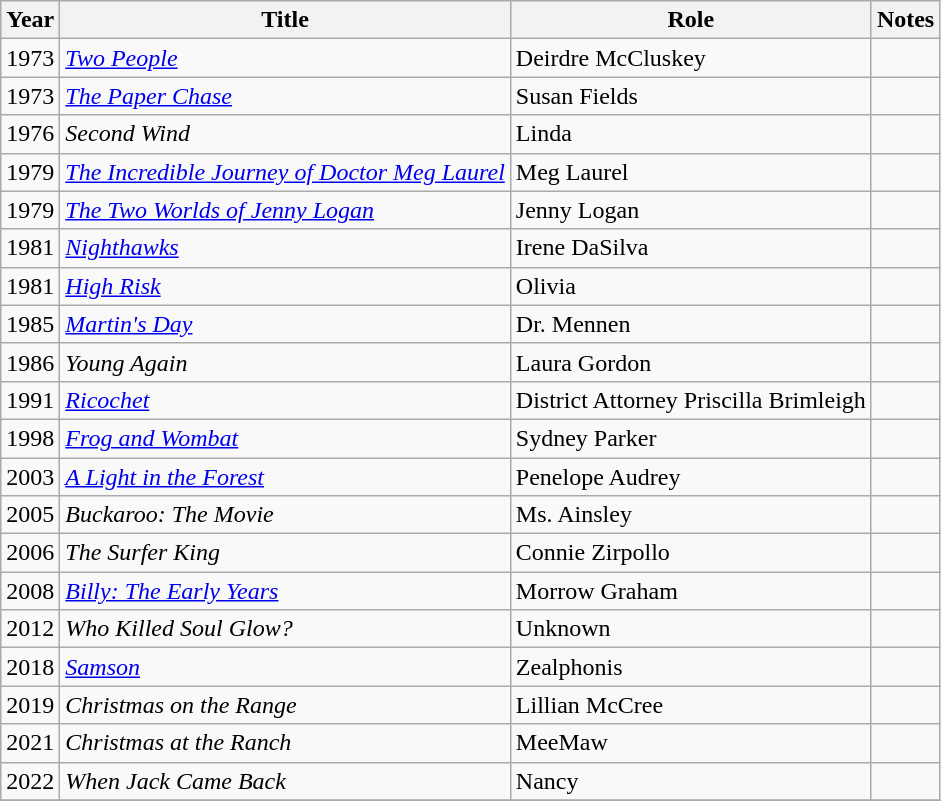<table class="wikitable sortable mw-collapsible">
<tr>
<th>Year</th>
<th>Title</th>
<th>Role</th>
<th class="unsortable">Notes</th>
</tr>
<tr>
<td>1973</td>
<td><em><a href='#'>Two People</a></em></td>
<td>Deirdre McCluskey</td>
<td></td>
</tr>
<tr>
<td>1973</td>
<td><em><a href='#'>The Paper Chase</a></em></td>
<td>Susan Fields</td>
<td></td>
</tr>
<tr>
<td>1976</td>
<td><em>Second Wind</em></td>
<td>Linda</td>
<td></td>
</tr>
<tr>
<td>1979</td>
<td><em><a href='#'>The Incredible Journey of Doctor Meg Laurel</a></em></td>
<td>Meg Laurel</td>
<td></td>
</tr>
<tr>
<td>1979</td>
<td><em><a href='#'>The Two Worlds of Jenny Logan</a></em></td>
<td>Jenny Logan</td>
<td></td>
</tr>
<tr>
<td>1981</td>
<td><em><a href='#'>Nighthawks</a></em></td>
<td>Irene DaSilva</td>
<td></td>
</tr>
<tr>
<td>1981</td>
<td><em><a href='#'>High Risk</a></em></td>
<td>Olivia</td>
<td></td>
</tr>
<tr>
<td>1985</td>
<td><em><a href='#'>Martin's Day</a></em></td>
<td>Dr. Mennen</td>
<td></td>
</tr>
<tr>
<td>1986</td>
<td><em>Young Again</em></td>
<td>Laura Gordon</td>
<td></td>
</tr>
<tr>
<td>1991</td>
<td><em><a href='#'>Ricochet</a></em></td>
<td>District Attorney Priscilla Brimleigh</td>
<td></td>
</tr>
<tr>
<td>1998</td>
<td><em><a href='#'>Frog and Wombat</a></em></td>
<td>Sydney Parker</td>
<td></td>
</tr>
<tr>
<td>2003</td>
<td><em><a href='#'>A Light in the Forest</a></em></td>
<td>Penelope Audrey</td>
<td></td>
</tr>
<tr>
<td>2005</td>
<td><em>Buckaroo: The Movie</em></td>
<td>Ms. Ainsley</td>
<td></td>
</tr>
<tr>
<td>2006</td>
<td><em>The Surfer King</em></td>
<td>Connie Zirpollo</td>
<td></td>
</tr>
<tr>
<td>2008</td>
<td><em><a href='#'>Billy: The Early Years</a></em></td>
<td>Morrow Graham</td>
<td></td>
</tr>
<tr>
<td>2012</td>
<td><em>Who Killed Soul Glow?</em></td>
<td>Unknown</td>
<td></td>
</tr>
<tr>
<td>2018</td>
<td><em><a href='#'>Samson</a></em></td>
<td>Zealphonis</td>
<td></td>
</tr>
<tr>
<td>2019</td>
<td><em>Christmas on the Range</em></td>
<td>Lillian McCree</td>
<td></td>
</tr>
<tr>
<td>2021</td>
<td><em>Christmas at the Ranch</em></td>
<td>MeeMaw</td>
<td></td>
</tr>
<tr>
<td>2022</td>
<td><em>When Jack Came Back</em></td>
<td>Nancy</td>
<td></td>
</tr>
<tr>
</tr>
</table>
